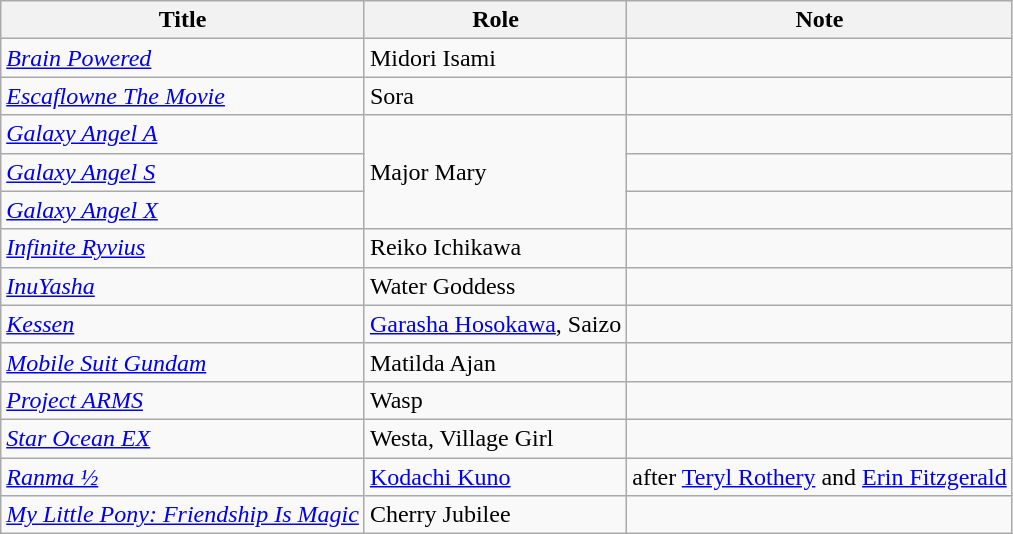<table class="wikitable sortable">
<tr>
<th>Title</th>
<th>Role</th>
<th>Note</th>
</tr>
<tr>
<td><em><a href='#'>Brain Powered</a></em></td>
<td>Midori Isami</td>
<td></td>
</tr>
<tr>
<td><em><a href='#'>Escaflowne The Movie</a></em></td>
<td>Sora</td>
<td></td>
</tr>
<tr>
<td><em><a href='#'>Galaxy Angel A</a></em></td>
<td rowspan="3">Major Mary</td>
<td></td>
</tr>
<tr>
<td><em><a href='#'>Galaxy Angel S</a></em></td>
<td></td>
</tr>
<tr>
<td><em><a href='#'>Galaxy Angel X</a></em></td>
<td></td>
</tr>
<tr>
<td><em><a href='#'>Infinite Ryvius</a></em></td>
<td>Reiko Ichikawa</td>
<td></td>
</tr>
<tr>
<td><em><a href='#'>InuYasha</a></em></td>
<td>Water Goddess</td>
<td></td>
</tr>
<tr>
<td><em><a href='#'>Kessen</a></em></td>
<td><a href='#'>Garasha Hosokawa</a>, Saizo</td>
<td></td>
</tr>
<tr>
<td><em><a href='#'>Mobile Suit Gundam</a></em></td>
<td>Matilda Ajan</td>
<td></td>
</tr>
<tr>
<td><em><a href='#'>Project ARMS</a></em></td>
<td>Wasp</td>
<td></td>
</tr>
<tr>
<td><em><a href='#'>Star Ocean EX</a></em></td>
<td>Westa, Village Girl</td>
<td></td>
</tr>
<tr>
<td><em><a href='#'>Ranma ½</a></em></td>
<td><a href='#'>Kodachi Kuno</a></td>
<td>after <a href='#'>Teryl Rothery</a> and <a href='#'>Erin Fitzgerald</a></td>
</tr>
<tr>
<td><em><a href='#'>My Little Pony: Friendship Is Magic</a></em></td>
<td>Cherry Jubilee</td>
<td></td>
</tr>
</table>
